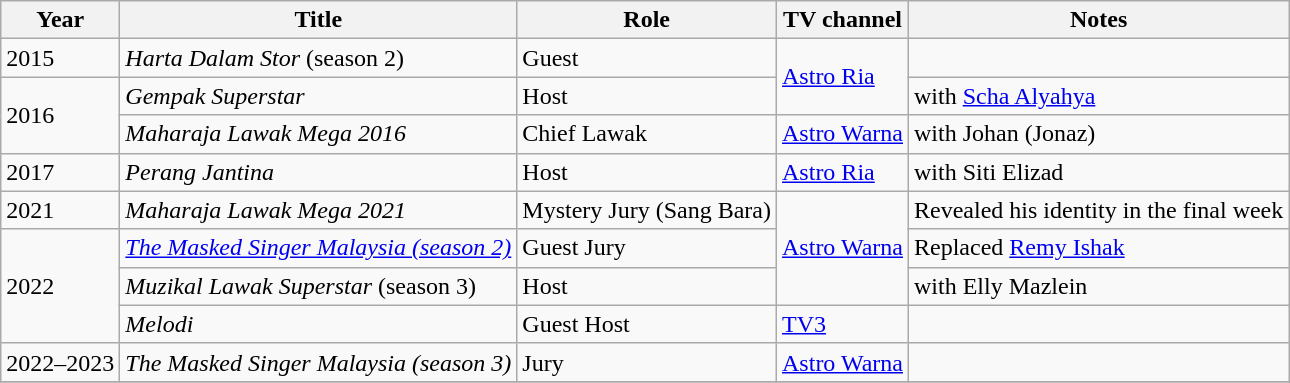<table class="wikitable">
<tr>
<th>Year</th>
<th>Title</th>
<th>Role</th>
<th>TV channel</th>
<th>Notes</th>
</tr>
<tr>
<td>2015</td>
<td><em>Harta Dalam Stor</em> (season 2)</td>
<td>Guest</td>
<td rowspan="2"><a href='#'>Astro Ria</a></td>
<td></td>
</tr>
<tr>
<td rowspan="2">2016</td>
<td><em>Gempak Superstar</em></td>
<td>Host</td>
<td>with <a href='#'>Scha Alyahya</a></td>
</tr>
<tr>
<td><em>Maharaja Lawak Mega 2016</em></td>
<td>Chief Lawak</td>
<td><a href='#'>Astro Warna</a></td>
<td>with Johan (Jonaz)</td>
</tr>
<tr>
<td>2017</td>
<td><em>Perang Jantina</em></td>
<td>Host</td>
<td><a href='#'>Astro Ria</a></td>
<td>with Siti Elizad</td>
</tr>
<tr>
<td>2021</td>
<td><em>Maharaja Lawak Mega 2021</em></td>
<td>Mystery Jury (Sang Bara)</td>
<td rowspan="3"><a href='#'>Astro Warna</a></td>
<td>Revealed his identity in the final week</td>
</tr>
<tr>
<td rowspan="3">2022</td>
<td><em><a href='#'>The Masked Singer Malaysia (season 2)</a></em></td>
<td>Guest Jury</td>
<td>Replaced <a href='#'>Remy Ishak</a></td>
</tr>
<tr>
<td><em>Muzikal Lawak Superstar</em> (season 3)</td>
<td>Host</td>
<td>with Elly Mazlein</td>
</tr>
<tr>
<td><em>Melodi</em></td>
<td>Guest Host</td>
<td><a href='#'>TV3</a></td>
<td></td>
</tr>
<tr>
<td>2022–2023</td>
<td><em>The Masked Singer Malaysia (season 3)</em></td>
<td>Jury</td>
<td><a href='#'>Astro Warna</a></td>
<td></td>
</tr>
<tr>
</tr>
</table>
